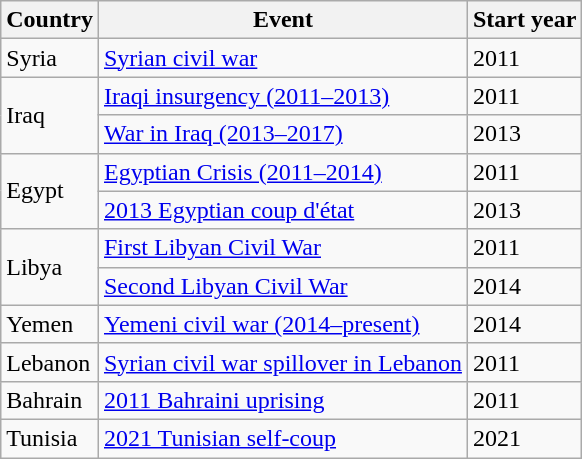<table class="wikitable">
<tr>
<th>Country</th>
<th>Event</th>
<th>Start year</th>
</tr>
<tr>
<td>Syria</td>
<td><a href='#'>Syrian civil war</a></td>
<td>2011</td>
</tr>
<tr>
<td rowspan="2">Iraq</td>
<td><a href='#'>Iraqi insurgency (2011–2013)</a></td>
<td>2011</td>
</tr>
<tr>
<td><a href='#'>War in Iraq (2013–2017)</a></td>
<td>2013</td>
</tr>
<tr>
<td rowspan="2">Egypt</td>
<td><a href='#'>Egyptian Crisis (2011–2014)</a></td>
<td>2011</td>
</tr>
<tr>
<td><a href='#'>2013 Egyptian coup d'état</a></td>
<td>2013</td>
</tr>
<tr>
<td rowspan="2">Libya</td>
<td><a href='#'>First Libyan Civil War</a></td>
<td>2011</td>
</tr>
<tr>
<td><a href='#'>Second Libyan Civil War</a></td>
<td>2014</td>
</tr>
<tr>
<td>Yemen</td>
<td><a href='#'>Yemeni civil war (2014–present)</a></td>
<td>2014</td>
</tr>
<tr>
<td>Lebanon</td>
<td><a href='#'>Syrian civil war spillover in Lebanon</a></td>
<td>2011</td>
</tr>
<tr>
<td>Bahrain</td>
<td><a href='#'>2011 Bahraini uprising</a></td>
<td>2011</td>
</tr>
<tr>
<td>Tunisia</td>
<td><a href='#'>2021 Tunisian self-coup</a></td>
<td>2021</td>
</tr>
</table>
